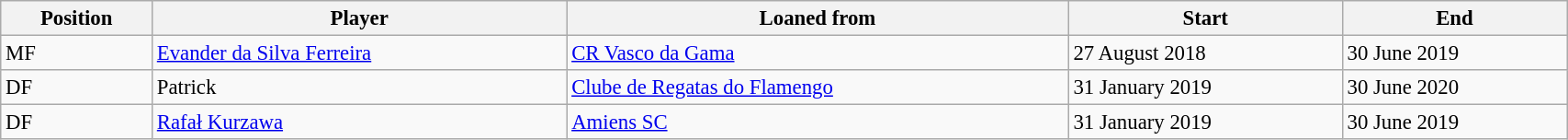<table class="wikitable sortable" style="width:90%; text-align:center; font-size:95%; text-align:left;">
<tr>
<th>Position</th>
<th>Player</th>
<th>Loaned from</th>
<th>Start</th>
<th>End</th>
</tr>
<tr>
<td>MF</td>
<td> <a href='#'>Evander da Silva Ferreira</a></td>
<td><a href='#'>CR Vasco da Gama</a></td>
<td>27 August 2018</td>
<td>30 June 2019</td>
</tr>
<tr>
<td>DF</td>
<td> Patrick</td>
<td><a href='#'>Clube de Regatas do Flamengo</a></td>
<td>31 January 2019</td>
<td>30 June 2020</td>
</tr>
<tr>
<td>DF</td>
<td> <a href='#'>Rafał Kurzawa</a></td>
<td><a href='#'>Amiens SC</a></td>
<td>31 January 2019</td>
<td>30 June 2019</td>
</tr>
</table>
